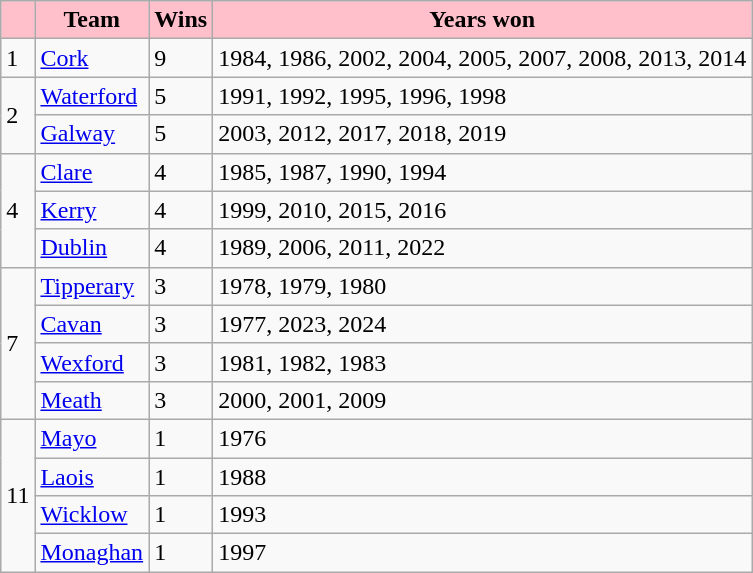<table class="wikitable">
<tr>
<th style="background:pink;"></th>
<th style="background:pink;"><strong>Team</strong></th>
<th style="background:pink;"><strong>Wins</strong></th>
<th style="background:pink;"><strong>Years won</strong></th>
</tr>
<tr>
<td>1</td>
<td><a href='#'>Cork</a></td>
<td>9</td>
<td>1984, 1986, 2002, 2004, 2005, 2007, 2008, 2013, 2014</td>
</tr>
<tr>
<td rowspan=2>2</td>
<td><a href='#'>Waterford</a></td>
<td>5</td>
<td>1991, 1992, 1995, 1996, 1998</td>
</tr>
<tr>
<td><a href='#'>Galway</a></td>
<td>5</td>
<td>2003, 2012, 2017, 2018, 2019</td>
</tr>
<tr>
<td rowspan=3>4</td>
<td><a href='#'>Clare</a></td>
<td>4</td>
<td>1985, 1987, 1990, 1994</td>
</tr>
<tr>
<td><a href='#'>Kerry</a></td>
<td>4</td>
<td>1999, 2010, 2015, 2016</td>
</tr>
<tr>
<td><a href='#'>Dublin</a></td>
<td>4</td>
<td>1989, 2006, 2011, 2022</td>
</tr>
<tr>
<td rowspan="4">7</td>
<td><a href='#'>Tipperary</a></td>
<td>3</td>
<td>1978, 1979, 1980</td>
</tr>
<tr>
<td><a href='#'>Cavan</a></td>
<td>3</td>
<td>1977, 2023, 2024</td>
</tr>
<tr>
<td><a href='#'>Wexford</a></td>
<td>3</td>
<td>1981, 1982, 1983</td>
</tr>
<tr>
<td><a href='#'>Meath</a></td>
<td>3</td>
<td>2000, 2001, 2009</td>
</tr>
<tr>
<td rowspan="4">11</td>
<td><a href='#'>Mayo</a></td>
<td>1</td>
<td>1976</td>
</tr>
<tr>
<td><a href='#'>Laois</a></td>
<td>1</td>
<td>1988</td>
</tr>
<tr>
<td><a href='#'>Wicklow</a></td>
<td>1</td>
<td>1993</td>
</tr>
<tr>
<td><a href='#'>Monaghan</a></td>
<td>1</td>
<td>1997</td>
</tr>
</table>
